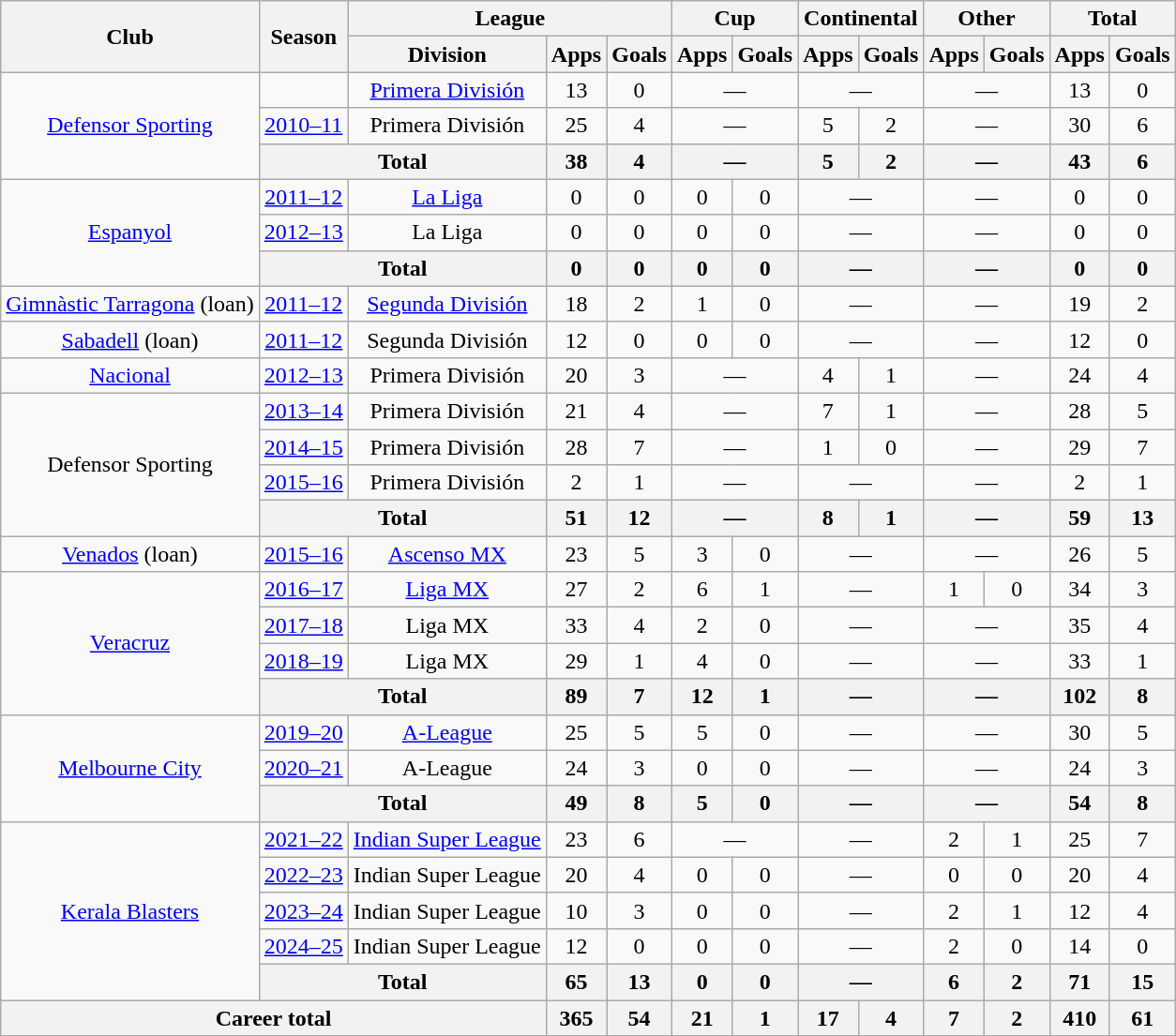<table class="wikitable" style="font-size:100%; text-align:center;">
<tr>
<th rowspan="2">Club</th>
<th rowspan="2">Season</th>
<th colspan="3">League</th>
<th colspan="2">Cup</th>
<th colspan="2">Continental</th>
<th colspan="2">Other</th>
<th colspan="2">Total</th>
</tr>
<tr>
<th>Division</th>
<th>Apps</th>
<th>Goals</th>
<th>Apps</th>
<th>Goals</th>
<th>Apps</th>
<th>Goals</th>
<th>Apps</th>
<th>Goals</th>
<th>Apps</th>
<th>Goals</th>
</tr>
<tr>
<td rowspan="3"><a href='#'>Defensor Sporting</a></td>
<td></td>
<td><a href='#'>Primera División</a></td>
<td>13</td>
<td>0</td>
<td colspan="2">—</td>
<td colspan="2">—</td>
<td colspan="2">—</td>
<td>13</td>
<td>0</td>
</tr>
<tr>
<td><a href='#'>2010–11</a></td>
<td>Primera División</td>
<td>25</td>
<td>4</td>
<td colspan="2">—</td>
<td>5</td>
<td>2</td>
<td colspan="2">—</td>
<td>30</td>
<td>6</td>
</tr>
<tr>
<th colspan="2">Total</th>
<th>38</th>
<th>4</th>
<th colspan="2">—</th>
<th>5</th>
<th>2</th>
<th colspan="2">—</th>
<th>43</th>
<th>6</th>
</tr>
<tr>
<td rowspan="3"><a href='#'>Espanyol</a></td>
<td><a href='#'>2011–12</a></td>
<td><a href='#'>La Liga</a></td>
<td>0</td>
<td>0</td>
<td>0</td>
<td>0</td>
<td colspan="2">—</td>
<td colspan="2">—</td>
<td>0</td>
<td>0</td>
</tr>
<tr>
<td><a href='#'>2012–13</a></td>
<td>La Liga</td>
<td>0</td>
<td>0</td>
<td>0</td>
<td>0</td>
<td colspan="2">—</td>
<td colspan="2">—</td>
<td>0</td>
<td>0</td>
</tr>
<tr>
<th colspan="2">Total</th>
<th>0</th>
<th>0</th>
<th>0</th>
<th>0</th>
<th colspan="2">—</th>
<th colspan="2">—</th>
<th>0</th>
<th>0</th>
</tr>
<tr>
<td><a href='#'>Gimnàstic Tarragona</a> (loan)</td>
<td><a href='#'>2011–12</a></td>
<td><a href='#'>Segunda División</a></td>
<td>18</td>
<td>2</td>
<td>1</td>
<td>0</td>
<td colspan="2">—</td>
<td colspan="2">—</td>
<td>19</td>
<td>2</td>
</tr>
<tr>
<td><a href='#'>Sabadell</a> (loan)</td>
<td><a href='#'>2011–12</a></td>
<td>Segunda División</td>
<td>12</td>
<td>0</td>
<td>0</td>
<td>0</td>
<td colspan="2">—</td>
<td colspan="2">—</td>
<td>12</td>
<td>0</td>
</tr>
<tr>
<td><a href='#'>Nacional</a></td>
<td><a href='#'>2012–13</a></td>
<td>Primera División</td>
<td>20</td>
<td>3</td>
<td colspan="2">—</td>
<td>4</td>
<td>1</td>
<td colspan="2">—</td>
<td>24</td>
<td>4</td>
</tr>
<tr>
<td rowspan="4">Defensor Sporting</td>
<td><a href='#'>2013–14</a></td>
<td>Primera División</td>
<td>21</td>
<td>4</td>
<td colspan="2">—</td>
<td>7</td>
<td>1</td>
<td colspan="2">—</td>
<td>28</td>
<td>5</td>
</tr>
<tr>
<td><a href='#'>2014–15</a></td>
<td>Primera División</td>
<td>28</td>
<td>7</td>
<td colspan="2">—</td>
<td>1</td>
<td>0</td>
<td colspan="2">—</td>
<td>29</td>
<td>7</td>
</tr>
<tr>
<td><a href='#'>2015–16</a></td>
<td>Primera División</td>
<td>2</td>
<td>1</td>
<td colspan="2">—</td>
<td colspan="2">—</td>
<td colspan="2">—</td>
<td>2</td>
<td>1</td>
</tr>
<tr>
<th colspan="2">Total</th>
<th>51</th>
<th>12</th>
<th colspan="2">—</th>
<th>8</th>
<th>1</th>
<th colspan="2">—</th>
<th>59</th>
<th>13</th>
</tr>
<tr>
<td><a href='#'>Venados</a> (loan)</td>
<td><a href='#'>2015–16</a></td>
<td><a href='#'>Ascenso MX</a></td>
<td>23</td>
<td>5</td>
<td>3</td>
<td>0</td>
<td colspan="2">—</td>
<td colspan="2">—</td>
<td>26</td>
<td>5</td>
</tr>
<tr>
<td rowspan="4"><a href='#'>Veracruz</a></td>
<td><a href='#'>2016–17</a></td>
<td><a href='#'>Liga MX</a></td>
<td>27</td>
<td>2</td>
<td>6</td>
<td>1</td>
<td colspan="2">—</td>
<td>1</td>
<td>0</td>
<td>34</td>
<td>3</td>
</tr>
<tr>
<td><a href='#'>2017–18</a></td>
<td>Liga MX</td>
<td>33</td>
<td>4</td>
<td>2</td>
<td>0</td>
<td colspan="2">—</td>
<td colspan="2">—</td>
<td>35</td>
<td>4</td>
</tr>
<tr>
<td><a href='#'>2018–19</a></td>
<td>Liga MX</td>
<td>29</td>
<td>1</td>
<td>4</td>
<td>0</td>
<td colspan="2">—</td>
<td colspan="2">—</td>
<td>33</td>
<td>1</td>
</tr>
<tr>
<th colspan="2">Total</th>
<th>89</th>
<th>7</th>
<th>12</th>
<th>1</th>
<th colspan="2">—</th>
<th colspan="2">—</th>
<th>102</th>
<th>8</th>
</tr>
<tr>
<td rowspan="3"><a href='#'>Melbourne City</a></td>
<td><a href='#'>2019–20</a></td>
<td><a href='#'>A-League</a></td>
<td>25</td>
<td>5</td>
<td>5</td>
<td>0</td>
<td colspan="2">—</td>
<td colspan="2">—</td>
<td>30</td>
<td>5</td>
</tr>
<tr>
<td><a href='#'>2020–21</a></td>
<td>A-League</td>
<td>24</td>
<td>3</td>
<td>0</td>
<td>0</td>
<td colspan="2">—</td>
<td colspan="2">—</td>
<td>24</td>
<td>3</td>
</tr>
<tr>
<th colspan="2">Total</th>
<th>49</th>
<th>8</th>
<th>5</th>
<th>0</th>
<th colspan="2">—</th>
<th colspan="2">—</th>
<th>54</th>
<th>8</th>
</tr>
<tr>
<td rowspan="5"><a href='#'>Kerala Blasters</a></td>
<td><a href='#'>2021–22</a></td>
<td><a href='#'>Indian Super League</a></td>
<td>23</td>
<td>6</td>
<td colspan="2">—</td>
<td colspan=2>—</td>
<td>2</td>
<td>1</td>
<td>25</td>
<td>7</td>
</tr>
<tr>
<td><a href='#'>2022–23</a></td>
<td>Indian Super League</td>
<td>20</td>
<td>4</td>
<td>0</td>
<td>0</td>
<td colspan="2">—</td>
<td>0</td>
<td>0</td>
<td>20</td>
<td>4</td>
</tr>
<tr>
<td><a href='#'>2023–24</a></td>
<td>Indian Super League</td>
<td>10</td>
<td>3</td>
<td>0</td>
<td>0</td>
<td colspan="2">—</td>
<td>2</td>
<td>1</td>
<td>12</td>
<td>4</td>
</tr>
<tr>
<td><a href='#'>2024–25</a></td>
<td>Indian Super League</td>
<td>12</td>
<td>0</td>
<td>0</td>
<td>0</td>
<td colspan="2">—</td>
<td>2</td>
<td>0</td>
<td>14</td>
<td>0</td>
</tr>
<tr>
<th colspan="2">Total</th>
<th>65</th>
<th>13</th>
<th>0</th>
<th>0</th>
<th colspan="2">—</th>
<th>6</th>
<th>2</th>
<th>71</th>
<th>15</th>
</tr>
<tr>
<th colspan="3">Career total</th>
<th>365</th>
<th>54</th>
<th>21</th>
<th>1</th>
<th>17</th>
<th>4</th>
<th>7</th>
<th>2</th>
<th>410</th>
<th>61</th>
</tr>
</table>
